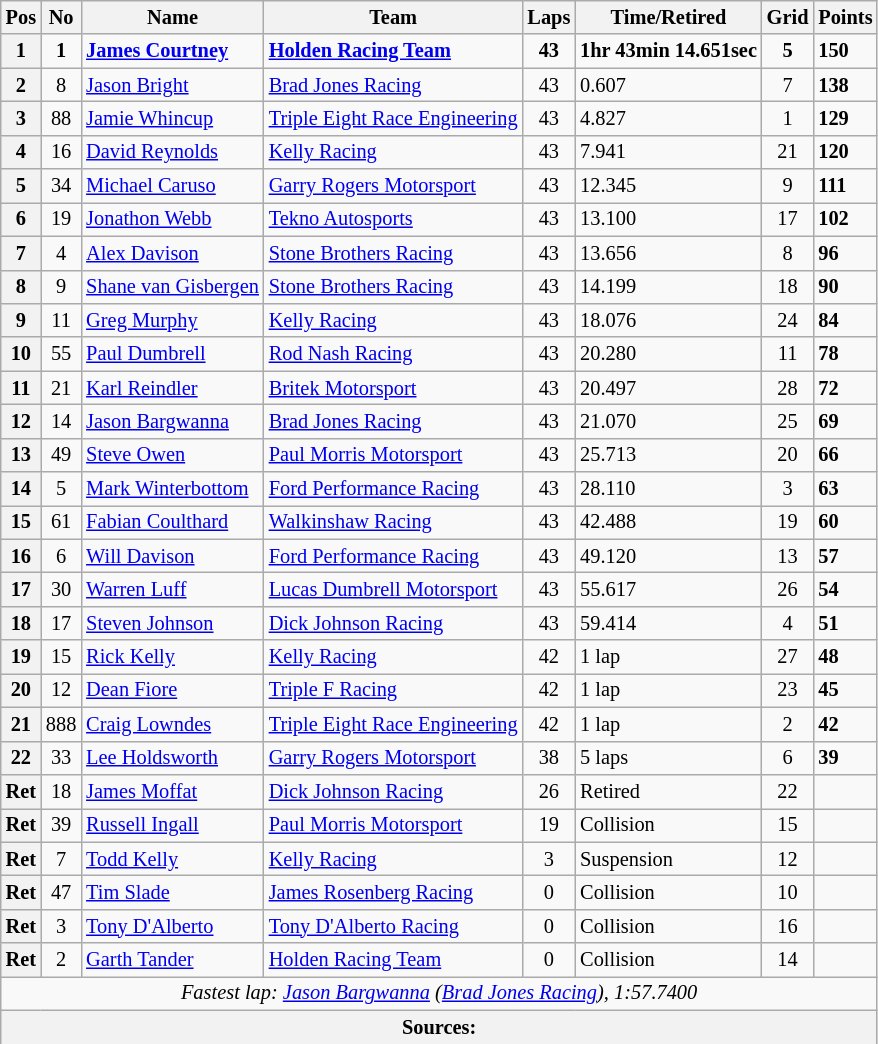<table class="wikitable" style="font-size: 85%;">
<tr>
<th>Pos</th>
<th>No</th>
<th>Name</th>
<th>Team</th>
<th>Laps</th>
<th>Time/Retired</th>
<th>Grid</th>
<th>Points</th>
</tr>
<tr>
<th>1</th>
<td align="center"><strong>1</strong></td>
<td><strong> <a href='#'>James Courtney</a></strong></td>
<td><strong><a href='#'>Holden Racing Team</a></strong></td>
<td align="center"><strong>43</strong></td>
<td><strong>1hr 43min 14.651sec</strong></td>
<td align="center"><strong>5</strong></td>
<td><strong>150</strong></td>
</tr>
<tr>
<th>2</th>
<td align="center">8</td>
<td> <a href='#'>Jason Bright</a></td>
<td><a href='#'>Brad Jones Racing</a></td>
<td align="center">43</td>
<td>0.607</td>
<td align="center">7</td>
<td><strong>138</strong></td>
</tr>
<tr>
<th>3</th>
<td align="center">88</td>
<td> <a href='#'>Jamie Whincup</a></td>
<td><a href='#'>Triple Eight Race Engineering</a></td>
<td align="center">43</td>
<td>4.827</td>
<td align="center">1</td>
<td><strong>129</strong></td>
</tr>
<tr>
<th>4</th>
<td align="center">16</td>
<td> <a href='#'>David Reynolds</a></td>
<td><a href='#'>Kelly Racing</a></td>
<td align="center">43</td>
<td>7.941</td>
<td align="center">21</td>
<td><strong>120</strong></td>
</tr>
<tr>
<th>5</th>
<td align="center">34</td>
<td> <a href='#'>Michael Caruso</a></td>
<td><a href='#'>Garry Rogers Motorsport</a></td>
<td align="center">43</td>
<td>12.345</td>
<td align="center">9</td>
<td><strong>111</strong></td>
</tr>
<tr>
<th>6</th>
<td align="center">19</td>
<td> <a href='#'>Jonathon Webb</a></td>
<td><a href='#'>Tekno Autosports</a></td>
<td align="center">43</td>
<td>13.100</td>
<td align="center">17</td>
<td><strong>102</strong></td>
</tr>
<tr>
<th>7</th>
<td align="center">4</td>
<td> <a href='#'>Alex Davison</a></td>
<td><a href='#'>Stone Brothers Racing</a></td>
<td align="center">43</td>
<td>13.656</td>
<td align="center">8</td>
<td><strong>96</strong></td>
</tr>
<tr>
<th>8</th>
<td align="center">9</td>
<td> <a href='#'>Shane van Gisbergen</a></td>
<td><a href='#'>Stone Brothers Racing</a></td>
<td align="center">43</td>
<td>14.199</td>
<td align="center">18</td>
<td><strong>90</strong></td>
</tr>
<tr>
<th>9</th>
<td align="center">11</td>
<td> <a href='#'>Greg Murphy</a></td>
<td><a href='#'>Kelly Racing</a></td>
<td align="center">43</td>
<td>18.076</td>
<td align="center">24</td>
<td><strong>84</strong></td>
</tr>
<tr>
<th>10</th>
<td align="center">55</td>
<td> <a href='#'>Paul Dumbrell</a></td>
<td><a href='#'>Rod Nash Racing</a></td>
<td align="center">43</td>
<td>20.280</td>
<td align="center">11</td>
<td><strong>78</strong></td>
</tr>
<tr>
<th>11</th>
<td align="center">21</td>
<td> <a href='#'>Karl Reindler</a></td>
<td><a href='#'>Britek Motorsport</a></td>
<td align="center">43</td>
<td>20.497</td>
<td align="center">28</td>
<td><strong>72</strong></td>
</tr>
<tr>
<th>12</th>
<td align="center">14</td>
<td> <a href='#'>Jason Bargwanna</a></td>
<td><a href='#'>Brad Jones Racing</a></td>
<td align="center">43</td>
<td>21.070</td>
<td align="center">25</td>
<td><strong>69</strong></td>
</tr>
<tr>
<th>13</th>
<td align="center">49</td>
<td> <a href='#'>Steve Owen</a></td>
<td><a href='#'>Paul Morris Motorsport</a></td>
<td align="center">43</td>
<td>25.713</td>
<td align="center">20</td>
<td><strong>66</strong></td>
</tr>
<tr>
<th>14</th>
<td align="center">5</td>
<td> <a href='#'>Mark Winterbottom</a></td>
<td><a href='#'>Ford Performance Racing</a></td>
<td align="center">43</td>
<td>28.110</td>
<td align="center">3</td>
<td><strong>63</strong></td>
</tr>
<tr>
<th>15</th>
<td align="center">61</td>
<td> <a href='#'>Fabian Coulthard</a></td>
<td><a href='#'>Walkinshaw Racing</a></td>
<td align="center">43</td>
<td>42.488</td>
<td align="center">19</td>
<td><strong>60</strong></td>
</tr>
<tr>
<th>16</th>
<td align="center">6</td>
<td> <a href='#'>Will Davison</a></td>
<td><a href='#'>Ford Performance Racing</a></td>
<td align="center">43</td>
<td>49.120</td>
<td align="center">13</td>
<td><strong>57</strong></td>
</tr>
<tr>
<th>17</th>
<td align="center">30</td>
<td> <a href='#'>Warren Luff</a></td>
<td><a href='#'>Lucas Dumbrell Motorsport</a></td>
<td align="center">43</td>
<td>55.617</td>
<td align="center">26</td>
<td><strong>54</strong></td>
</tr>
<tr>
<th>18</th>
<td align="center">17</td>
<td> <a href='#'>Steven Johnson</a></td>
<td><a href='#'>Dick Johnson Racing</a></td>
<td align="center">43</td>
<td>59.414</td>
<td align="center">4</td>
<td><strong>51</strong></td>
</tr>
<tr>
<th>19</th>
<td align="center">15</td>
<td> <a href='#'>Rick Kelly</a></td>
<td><a href='#'>Kelly Racing</a></td>
<td align="center">42</td>
<td>1 lap</td>
<td align="center">27</td>
<td><strong>48</strong></td>
</tr>
<tr>
<th>20</th>
<td align="center">12</td>
<td> <a href='#'>Dean Fiore</a></td>
<td><a href='#'>Triple F Racing</a></td>
<td align="center">42</td>
<td>1 lap</td>
<td align="center">23</td>
<td><strong>45</strong></td>
</tr>
<tr>
<th>21</th>
<td align="center">888</td>
<td> <a href='#'>Craig Lowndes</a></td>
<td><a href='#'>Triple Eight Race Engineering</a></td>
<td align="center">42</td>
<td>1 lap</td>
<td align="center">2</td>
<td><strong>42</strong></td>
</tr>
<tr>
<th>22</th>
<td align="center">33</td>
<td> <a href='#'>Lee Holdsworth</a></td>
<td><a href='#'>Garry Rogers Motorsport</a></td>
<td align="center">38</td>
<td>5 laps</td>
<td align="center">6</td>
<td><strong>39</strong></td>
</tr>
<tr>
<th>Ret</th>
<td align="center">18</td>
<td> <a href='#'>James Moffat</a></td>
<td><a href='#'>Dick Johnson Racing</a></td>
<td align="center">26</td>
<td>Retired</td>
<td align="center">22</td>
<td></td>
</tr>
<tr>
<th>Ret</th>
<td align="center">39</td>
<td> <a href='#'>Russell Ingall</a></td>
<td><a href='#'>Paul Morris Motorsport</a></td>
<td align="center">19</td>
<td>Collision</td>
<td align="center">15</td>
<td></td>
</tr>
<tr>
<th>Ret</th>
<td align="center">7</td>
<td> <a href='#'>Todd Kelly</a></td>
<td><a href='#'>Kelly Racing</a></td>
<td align="center">3</td>
<td>Suspension</td>
<td align="center">12</td>
<td></td>
</tr>
<tr>
<th>Ret</th>
<td align="center">47</td>
<td> <a href='#'>Tim Slade</a></td>
<td><a href='#'>James Rosenberg Racing</a></td>
<td align="center">0</td>
<td>Collision</td>
<td align="center">10</td>
<td></td>
</tr>
<tr>
<th>Ret</th>
<td align="center">3</td>
<td> <a href='#'>Tony D'Alberto</a></td>
<td><a href='#'>Tony D'Alberto Racing</a></td>
<td align="center">0</td>
<td>Collision</td>
<td align="center">16</td>
<td></td>
</tr>
<tr>
<th>Ret</th>
<td align="center">2</td>
<td> <a href='#'>Garth Tander</a></td>
<td><a href='#'>Holden Racing Team</a></td>
<td align="center">0</td>
<td>Collision</td>
<td align="center">14</td>
<td></td>
</tr>
<tr>
<td colspan="8" align="center"><em>Fastest lap: <a href='#'>Jason Bargwanna</a> (<a href='#'>Brad Jones Racing</a>), 1:57.7400</em></td>
</tr>
<tr>
<th colspan="8">Sources:</th>
</tr>
<tr>
</tr>
</table>
